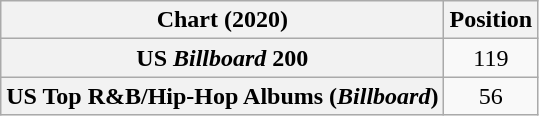<table class="wikitable sortable plainrowheaders" style="text-align:center">
<tr>
<th scope="col">Chart (2020)</th>
<th scope="col">Position</th>
</tr>
<tr>
<th scope="row">US <em>Billboard</em> 200</th>
<td>119</td>
</tr>
<tr>
<th scope="row">US Top R&B/Hip-Hop Albums (<em>Billboard</em>)</th>
<td>56</td>
</tr>
</table>
